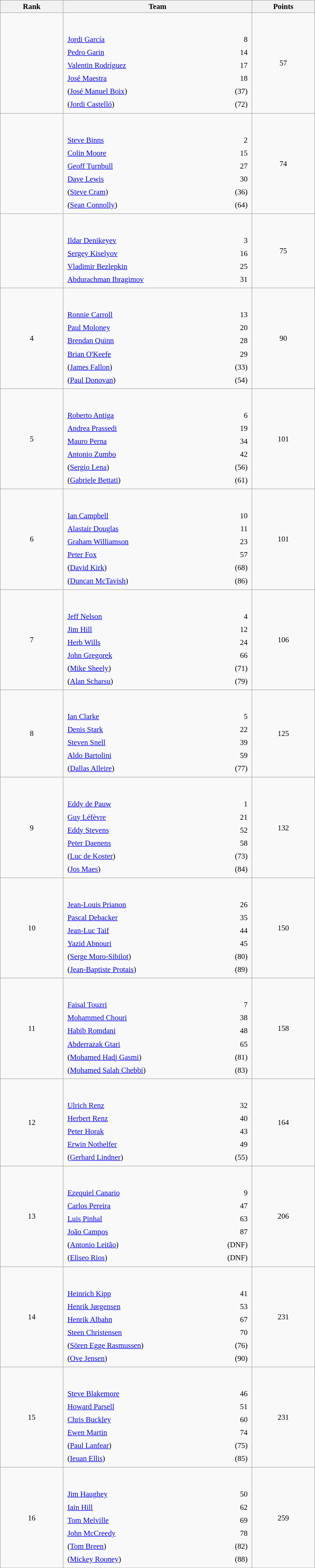<table class="wikitable sortable" style=" text-align:center; font-size:95%;" width="50%">
<tr>
<th width=10%>Rank</th>
<th width=30%>Team</th>
<th width=10%>Points</th>
</tr>
<tr>
<td align=center></td>
<td align=left> <br><br><table width=100%>
<tr>
<td align=left style="border:0"><a href='#'>Jordi García</a></td>
<td align=right style="border:0">8</td>
</tr>
<tr>
<td align=left style="border:0"><a href='#'>Pedro Garin</a></td>
<td align=right style="border:0">14</td>
</tr>
<tr>
<td align=left style="border:0"><a href='#'>Valentin Rodríguez</a></td>
<td align=right style="border:0">17</td>
</tr>
<tr>
<td align=left style="border:0"><a href='#'>José Maestra</a></td>
<td align=right style="border:0">18</td>
</tr>
<tr>
<td align=left style="border:0">(<a href='#'>José Manuel Boix</a>)</td>
<td align=right style="border:0">(37)</td>
</tr>
<tr>
<td align=left style="border:0">(<a href='#'>Jordi Castelló</a>)</td>
<td align=right style="border:0">(72)</td>
</tr>
</table>
</td>
<td>57</td>
</tr>
<tr>
<td align=center></td>
<td align=left> <br><br><table width=100%>
<tr>
<td align=left style="border:0"><a href='#'>Steve Binns</a></td>
<td align=right style="border:0">2</td>
</tr>
<tr>
<td align=left style="border:0"><a href='#'>Colin Moore</a></td>
<td align=right style="border:0">15</td>
</tr>
<tr>
<td align=left style="border:0"><a href='#'>Geoff Turnbull</a></td>
<td align=right style="border:0">27</td>
</tr>
<tr>
<td align=left style="border:0"><a href='#'>Dave Lewis</a></td>
<td align=right style="border:0">30</td>
</tr>
<tr>
<td align=left style="border:0">(<a href='#'>Steve Cram</a>)</td>
<td align=right style="border:0">(36)</td>
</tr>
<tr>
<td align=left style="border:0">(<a href='#'>Sean Connolly</a>)</td>
<td align=right style="border:0">(64)</td>
</tr>
</table>
</td>
<td>74</td>
</tr>
<tr>
<td align=center></td>
<td align=left> <br><br><table width=100%>
<tr>
<td align=left style="border:0"><a href='#'>Ildar Denikeyev</a></td>
<td align=right style="border:0">3</td>
</tr>
<tr>
<td align=left style="border:0"><a href='#'>Sergey Kiselyov</a></td>
<td align=right style="border:0">16</td>
</tr>
<tr>
<td align=left style="border:0"><a href='#'>Vladimir Bezlepkin</a></td>
<td align=right style="border:0">25</td>
</tr>
<tr>
<td align=left style="border:0"><a href='#'>Abdurachman Ibragimov</a></td>
<td align=right style="border:0">31</td>
</tr>
</table>
</td>
<td>75</td>
</tr>
<tr>
<td align=center>4</td>
<td align=left> <br><br><table width=100%>
<tr>
<td align=left style="border:0"><a href='#'>Ronnie Carroll</a></td>
<td align=right style="border:0">13</td>
</tr>
<tr>
<td align=left style="border:0"><a href='#'>Paul Moloney</a></td>
<td align=right style="border:0">20</td>
</tr>
<tr>
<td align=left style="border:0"><a href='#'>Brendan Quinn</a></td>
<td align=right style="border:0">28</td>
</tr>
<tr>
<td align=left style="border:0"><a href='#'>Brian O'Keefe</a></td>
<td align=right style="border:0">29</td>
</tr>
<tr>
<td align=left style="border:0">(<a href='#'>James Fallon</a>)</td>
<td align=right style="border:0">(33)</td>
</tr>
<tr>
<td align=left style="border:0">(<a href='#'>Paul Donovan</a>)</td>
<td align=right style="border:0">(54)</td>
</tr>
</table>
</td>
<td>90</td>
</tr>
<tr>
<td align=center>5</td>
<td align=left> <br><br><table width=100%>
<tr>
<td align=left style="border:0"><a href='#'>Roberto Antiga</a></td>
<td align=right style="border:0">6</td>
</tr>
<tr>
<td align=left style="border:0"><a href='#'>Andrea Prassedi</a></td>
<td align=right style="border:0">19</td>
</tr>
<tr>
<td align=left style="border:0"><a href='#'>Mauro Perna</a></td>
<td align=right style="border:0">34</td>
</tr>
<tr>
<td align=left style="border:0"><a href='#'>Antonio Zumbo</a></td>
<td align=right style="border:0">42</td>
</tr>
<tr>
<td align=left style="border:0">(<a href='#'>Sergio Lena</a>)</td>
<td align=right style="border:0">(56)</td>
</tr>
<tr>
<td align=left style="border:0">(<a href='#'>Gabriele Bettati</a>)</td>
<td align=right style="border:0">(61)</td>
</tr>
</table>
</td>
<td>101</td>
</tr>
<tr>
<td align=center>6</td>
<td align=left> <br><br><table width=100%>
<tr>
<td align=left style="border:0"><a href='#'>Ian Campbell</a></td>
<td align=right style="border:0">10</td>
</tr>
<tr>
<td align=left style="border:0"><a href='#'>Alastair Douglas</a></td>
<td align=right style="border:0">11</td>
</tr>
<tr>
<td align=left style="border:0"><a href='#'>Graham Williamson</a></td>
<td align=right style="border:0">23</td>
</tr>
<tr>
<td align=left style="border:0"><a href='#'>Peter Fox</a></td>
<td align=right style="border:0">57</td>
</tr>
<tr>
<td align=left style="border:0">(<a href='#'>David Kirk</a>)</td>
<td align=right style="border:0">(68)</td>
</tr>
<tr>
<td align=left style="border:0">(<a href='#'>Duncan McTavish</a>)</td>
<td align=right style="border:0">(86)</td>
</tr>
</table>
</td>
<td>101</td>
</tr>
<tr>
<td align=center>7</td>
<td align=left> <br><br><table width=100%>
<tr>
<td align=left style="border:0"><a href='#'>Jeff Nelson</a></td>
<td align=right style="border:0">4</td>
</tr>
<tr>
<td align=left style="border:0"><a href='#'>Jim Hill</a></td>
<td align=right style="border:0">12</td>
</tr>
<tr>
<td align=left style="border:0"><a href='#'>Herb Wills</a></td>
<td align=right style="border:0">24</td>
</tr>
<tr>
<td align=left style="border:0"><a href='#'>John Gregorek</a></td>
<td align=right style="border:0">66</td>
</tr>
<tr>
<td align=left style="border:0">(<a href='#'>Mike Sheely</a>)</td>
<td align=right style="border:0">(71)</td>
</tr>
<tr>
<td align=left style="border:0">(<a href='#'>Alan Scharsu</a>)</td>
<td align=right style="border:0">(79)</td>
</tr>
</table>
</td>
<td>106</td>
</tr>
<tr>
<td align=center>8</td>
<td align=left> <br><br><table width=100%>
<tr>
<td align=left style="border:0"><a href='#'>Ian Clarke</a></td>
<td align=right style="border:0">5</td>
</tr>
<tr>
<td align=left style="border:0"><a href='#'>Denis Stark</a></td>
<td align=right style="border:0">22</td>
</tr>
<tr>
<td align=left style="border:0"><a href='#'>Steven Snell</a></td>
<td align=right style="border:0">39</td>
</tr>
<tr>
<td align=left style="border:0"><a href='#'>Aldo Bartolini</a></td>
<td align=right style="border:0">59</td>
</tr>
<tr>
<td align=left style="border:0">(<a href='#'>Dallas Alleire</a>)</td>
<td align=right style="border:0">(77)</td>
</tr>
</table>
</td>
<td>125</td>
</tr>
<tr>
<td align=center>9</td>
<td align=left> <br><br><table width=100%>
<tr>
<td align=left style="border:0"><a href='#'>Eddy de Pauw</a></td>
<td align=right style="border:0">1</td>
</tr>
<tr>
<td align=left style="border:0"><a href='#'>Guy Léfèvre</a></td>
<td align=right style="border:0">21</td>
</tr>
<tr>
<td align=left style="border:0"><a href='#'>Eddy Stevens</a></td>
<td align=right style="border:0">52</td>
</tr>
<tr>
<td align=left style="border:0"><a href='#'>Peter Daenens</a></td>
<td align=right style="border:0">58</td>
</tr>
<tr>
<td align=left style="border:0">(<a href='#'>Luc de Koster</a>)</td>
<td align=right style="border:0">(73)</td>
</tr>
<tr>
<td align=left style="border:0">(<a href='#'>Jos Maes</a>)</td>
<td align=right style="border:0">(84)</td>
</tr>
</table>
</td>
<td>132</td>
</tr>
<tr>
<td align=center>10</td>
<td align=left> <br><br><table width=100%>
<tr>
<td align=left style="border:0"><a href='#'>Jean-Louis Prianon</a></td>
<td align=right style="border:0">26</td>
</tr>
<tr>
<td align=left style="border:0"><a href='#'>Pascal Debacker</a></td>
<td align=right style="border:0">35</td>
</tr>
<tr>
<td align=left style="border:0"><a href='#'>Jean-Luc Taif</a></td>
<td align=right style="border:0">44</td>
</tr>
<tr>
<td align=left style="border:0"><a href='#'>Yazid Abnouri</a></td>
<td align=right style="border:0">45</td>
</tr>
<tr>
<td align=left style="border:0">(<a href='#'>Serge Moro-Sibilot</a>)</td>
<td align=right style="border:0">(80)</td>
</tr>
<tr>
<td align=left style="border:0">(<a href='#'>Jean-Baptiste Protais</a>)</td>
<td align=right style="border:0">(89)</td>
</tr>
</table>
</td>
<td>150</td>
</tr>
<tr>
<td align=center>11</td>
<td align=left> <br><br><table width=100%>
<tr>
<td align=left style="border:0"><a href='#'>Faisal Touzri</a></td>
<td align=right style="border:0">7</td>
</tr>
<tr>
<td align=left style="border:0"><a href='#'>Mohammed Chouri</a></td>
<td align=right style="border:0">38</td>
</tr>
<tr>
<td align=left style="border:0"><a href='#'>Habib Romdani</a></td>
<td align=right style="border:0">48</td>
</tr>
<tr>
<td align=left style="border:0"><a href='#'>Abderrazak Gtari</a></td>
<td align=right style="border:0">65</td>
</tr>
<tr>
<td align=left style="border:0">(<a href='#'>Mohamed Hadj Gasmi</a>)</td>
<td align=right style="border:0">(81)</td>
</tr>
<tr>
<td align=left style="border:0">(<a href='#'>Mohamed Salah Chebbi</a>)</td>
<td align=right style="border:0">(83)</td>
</tr>
</table>
</td>
<td>158</td>
</tr>
<tr>
<td align=center>12</td>
<td align=left> <br><br><table width=100%>
<tr>
<td align=left style="border:0"><a href='#'>Ulrich Renz</a></td>
<td align=right style="border:0">32</td>
</tr>
<tr>
<td align=left style="border:0"><a href='#'>Herbert Renz</a></td>
<td align=right style="border:0">40</td>
</tr>
<tr>
<td align=left style="border:0"><a href='#'>Peter Horak</a></td>
<td align=right style="border:0">43</td>
</tr>
<tr>
<td align=left style="border:0"><a href='#'>Erwin Nothelfer</a></td>
<td align=right style="border:0">49</td>
</tr>
<tr>
<td align=left style="border:0">(<a href='#'>Gerhard Lindner</a>)</td>
<td align=right style="border:0">(55)</td>
</tr>
</table>
</td>
<td>164</td>
</tr>
<tr>
<td align=center>13</td>
<td align=left> <br><br><table width=100%>
<tr>
<td align=left style="border:0"><a href='#'>Ezequiel Canario</a></td>
<td align=right style="border:0">9</td>
</tr>
<tr>
<td align=left style="border:0"><a href='#'>Carlos Pereira</a></td>
<td align=right style="border:0">47</td>
</tr>
<tr>
<td align=left style="border:0"><a href='#'>Luis Pinhal</a></td>
<td align=right style="border:0">63</td>
</tr>
<tr>
<td align=left style="border:0"><a href='#'>João Campos</a></td>
<td align=right style="border:0">87</td>
</tr>
<tr>
<td align=left style="border:0">(<a href='#'>Antonio Leitão</a>)</td>
<td align=right style="border:0">(DNF)</td>
</tr>
<tr>
<td align=left style="border:0">(<a href='#'>Eliseo Rios</a>)</td>
<td align=right style="border:0">(DNF)</td>
</tr>
</table>
</td>
<td>206</td>
</tr>
<tr>
<td align=center>14</td>
<td align=left> <br><br><table width=100%>
<tr>
<td align=left style="border:0"><a href='#'>Heinrich Kipp</a></td>
<td align=right style="border:0">41</td>
</tr>
<tr>
<td align=left style="border:0"><a href='#'>Henrik Jørgensen</a></td>
<td align=right style="border:0">53</td>
</tr>
<tr>
<td align=left style="border:0"><a href='#'>Henrik Albahn</a></td>
<td align=right style="border:0">67</td>
</tr>
<tr>
<td align=left style="border:0"><a href='#'>Steen Christensen</a></td>
<td align=right style="border:0">70</td>
</tr>
<tr>
<td align=left style="border:0">(<a href='#'>Sören Egge Rasmussen</a>)</td>
<td align=right style="border:0">(76)</td>
</tr>
<tr>
<td align=left style="border:0">(<a href='#'>Ove Jensen</a>)</td>
<td align=right style="border:0">(90)</td>
</tr>
</table>
</td>
<td>231</td>
</tr>
<tr>
<td align=center>15</td>
<td align=left> <br><br><table width=100%>
<tr>
<td align=left style="border:0"><a href='#'>Steve Blakemore</a></td>
<td align=right style="border:0">46</td>
</tr>
<tr>
<td align=left style="border:0"><a href='#'>Howard Parsell</a></td>
<td align=right style="border:0">51</td>
</tr>
<tr>
<td align=left style="border:0"><a href='#'>Chris Buckley</a></td>
<td align=right style="border:0">60</td>
</tr>
<tr>
<td align=left style="border:0"><a href='#'>Ewen Martin</a></td>
<td align=right style="border:0">74</td>
</tr>
<tr>
<td align=left style="border:0">(<a href='#'>Paul Lanfear</a>)</td>
<td align=right style="border:0">(75)</td>
</tr>
<tr>
<td align=left style="border:0">(<a href='#'>Ieuan Ellis</a>)</td>
<td align=right style="border:0">(85)</td>
</tr>
</table>
</td>
<td>231</td>
</tr>
<tr>
<td align=center>16</td>
<td align=left> <br><br><table width=100%>
<tr>
<td align=left style="border:0"><a href='#'>Jim Haughey</a></td>
<td align=right style="border:0">50</td>
</tr>
<tr>
<td align=left style="border:0"><a href='#'>Iain Hill</a></td>
<td align=right style="border:0">62</td>
</tr>
<tr>
<td align=left style="border:0"><a href='#'>Tom Melville</a></td>
<td align=right style="border:0">69</td>
</tr>
<tr>
<td align=left style="border:0"><a href='#'>John McCreedy</a></td>
<td align=right style="border:0">78</td>
</tr>
<tr>
<td align=left style="border:0">(<a href='#'>Tom Breen</a>)</td>
<td align=right style="border:0">(82)</td>
</tr>
<tr>
<td align=left style="border:0">(<a href='#'>Mickey Rooney</a>)</td>
<td align=right style="border:0">(88)</td>
</tr>
</table>
</td>
<td>259</td>
</tr>
</table>
